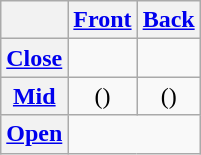<table class="wikitable" style="text-align:center">
<tr>
<th></th>
<th><a href='#'>Front</a></th>
<th><a href='#'>Back</a></th>
</tr>
<tr align="center">
<th><a href='#'>Close</a></th>
<td></td>
<td></td>
</tr>
<tr align="center">
<th><a href='#'>Mid</a></th>
<td>()</td>
<td>()</td>
</tr>
<tr align="center">
<th><a href='#'>Open</a></th>
<td colspan="2"></td>
</tr>
</table>
